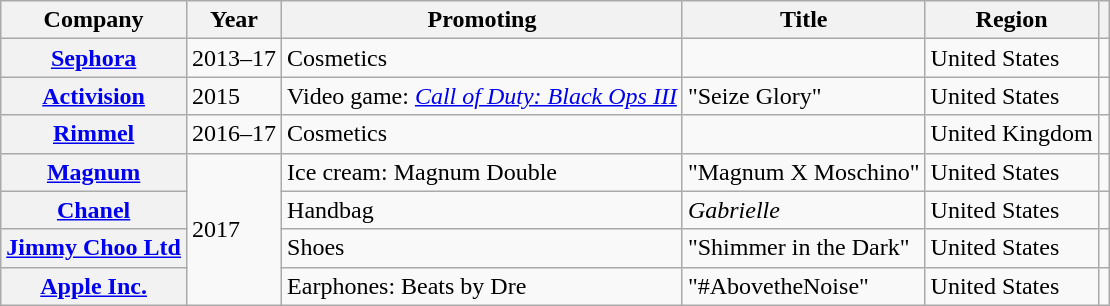<table class="wikitable sortable plainrowheaders">
<tr>
<th scope="col">Company</th>
<th scope="col">Year</th>
<th scope="col">Promoting</th>
<th scope="col">Title</th>
<th scope="col">Region</th>
<th scope="col" class="unsortable"></th>
</tr>
<tr>
<th scope="row"><a href='#'>Sephora</a></th>
<td>2013–17</td>
<td>Cosmetics</td>
<td></td>
<td>United States</td>
<td></td>
</tr>
<tr>
<th scope="row"><a href='#'>Activision</a></th>
<td>2015</td>
<td>Video game: <em><a href='#'>Call of Duty: Black Ops III</a></em></td>
<td>"Seize Glory"</td>
<td>United States</td>
<td></td>
</tr>
<tr>
<th scope="row"><a href='#'>Rimmel</a></th>
<td>2016–17</td>
<td>Cosmetics</td>
<td></td>
<td>United Kingdom</td>
<td></td>
</tr>
<tr>
<th scope="row"><a href='#'>Magnum</a></th>
<td rowspan="4">2017</td>
<td>Ice cream: Magnum Double</td>
<td>"Magnum X Moschino"</td>
<td>United States</td>
<td></td>
</tr>
<tr>
<th scope="row"><a href='#'>Chanel</a></th>
<td>Handbag</td>
<td><em>Gabrielle</em></td>
<td>United States</td>
<td></td>
</tr>
<tr>
<th scope="row"><a href='#'>Jimmy Choo Ltd</a></th>
<td>Shoes</td>
<td>"Shimmer in the Dark"</td>
<td>United States</td>
<td></td>
</tr>
<tr>
<th scope="row"><a href='#'>Apple Inc.</a></th>
<td>Earphones: Beats by Dre</td>
<td>"#AbovetheNoise"</td>
<td>United States</td>
<td></td>
</tr>
</table>
